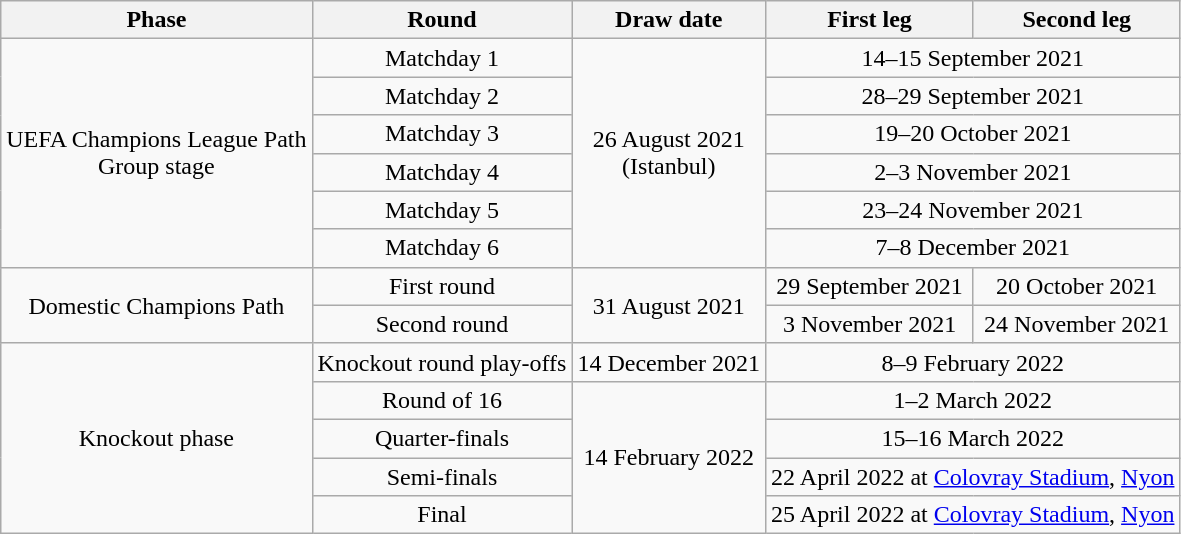<table class="wikitable" style="text-align:center">
<tr>
<th>Phase</th>
<th>Round</th>
<th>Draw date</th>
<th>First leg</th>
<th>Second leg</th>
</tr>
<tr>
<td rowspan=6>UEFA Champions League Path<br>Group stage</td>
<td>Matchday 1</td>
<td rowspan=6>26 August 2021<br>(Istanbul)</td>
<td colspan=2>14–15 September 2021</td>
</tr>
<tr>
<td>Matchday 2</td>
<td colspan=2>28–29 September 2021</td>
</tr>
<tr>
<td>Matchday 3</td>
<td colspan=2>19–20 October 2021</td>
</tr>
<tr>
<td>Matchday 4</td>
<td colspan=2>2–3 November 2021</td>
</tr>
<tr>
<td>Matchday 5</td>
<td colspan=2>23–24 November 2021</td>
</tr>
<tr>
<td>Matchday 6</td>
<td colspan=2>7–8 December 2021</td>
</tr>
<tr>
<td rowspan=2>Domestic Champions Path</td>
<td>First round</td>
<td rowspan=2>31 August 2021</td>
<td>29 September 2021</td>
<td>20 October 2021</td>
</tr>
<tr>
<td>Second round</td>
<td>3 November 2021</td>
<td>24 November 2021</td>
</tr>
<tr>
<td rowspan=5>Knockout phase</td>
<td>Knockout round play-offs</td>
<td>14 December 2021</td>
<td colspan=2>8–9 February 2022</td>
</tr>
<tr>
<td>Round of 16</td>
<td rowspan=4>14 February 2022</td>
<td colspan=2>1–2 March 2022</td>
</tr>
<tr>
<td>Quarter-finals</td>
<td colspan=2>15–16 March 2022</td>
</tr>
<tr>
<td>Semi-finals</td>
<td colspan=2>22 April 2022 at <a href='#'>Colovray Stadium</a>, <a href='#'>Nyon</a></td>
</tr>
<tr>
<td>Final</td>
<td colspan=2>25 April 2022 at <a href='#'>Colovray Stadium</a>, <a href='#'>Nyon</a></td>
</tr>
</table>
